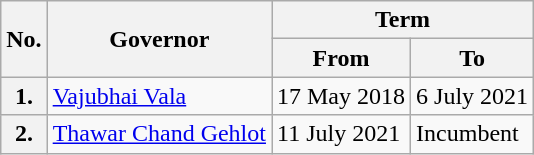<table class="wikitable sortable" border="1">
<tr>
<th rowspan=2>No.</th>
<th rowspan=2>Governor</th>
<th colspan=2>Term</th>
</tr>
<tr>
<th>From</th>
<th>To</th>
</tr>
<tr>
<th>1.</th>
<td><a href='#'>Vajubhai Vala</a></td>
<td>17 May 2018</td>
<td>6 July 2021</td>
</tr>
<tr>
<th>2.</th>
<td><a href='#'>Thawar Chand Gehlot</a></td>
<td>11 July 2021</td>
<td>Incumbent</td>
</tr>
</table>
